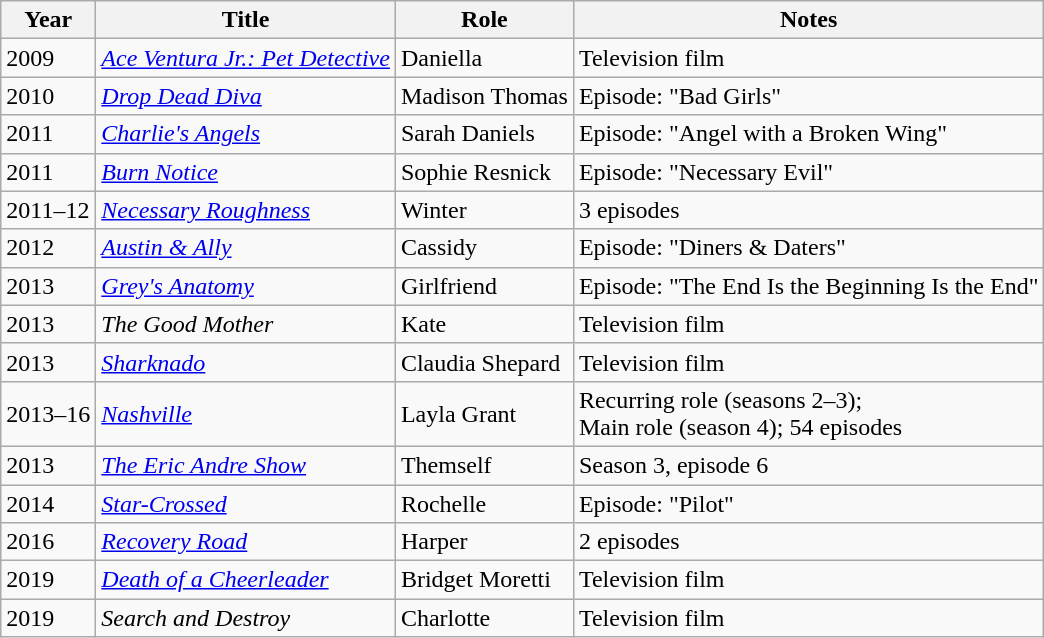<table class="wikitable sortable">
<tr>
<th>Year</th>
<th>Title</th>
<th>Role</th>
<th class="unsortable">Notes</th>
</tr>
<tr>
<td>2009</td>
<td><em><a href='#'>Ace Ventura Jr.: Pet Detective</a></em></td>
<td>Daniella</td>
<td>Television film</td>
</tr>
<tr>
<td>2010</td>
<td><em><a href='#'>Drop Dead Diva</a></em></td>
<td>Madison Thomas</td>
<td>Episode: "Bad Girls"</td>
</tr>
<tr>
<td>2011</td>
<td><em><a href='#'>Charlie's Angels</a></em></td>
<td>Sarah Daniels</td>
<td>Episode: "Angel with a Broken Wing"</td>
</tr>
<tr>
<td>2011</td>
<td><em><a href='#'>Burn Notice</a></em></td>
<td>Sophie Resnick</td>
<td>Episode: "Necessary Evil"</td>
</tr>
<tr>
<td>2011–12</td>
<td><em><a href='#'>Necessary Roughness</a></em></td>
<td>Winter</td>
<td>3 episodes</td>
</tr>
<tr>
<td>2012</td>
<td><em><a href='#'>Austin & Ally</a></em></td>
<td>Cassidy</td>
<td>Episode: "Diners & Daters"</td>
</tr>
<tr>
<td>2013</td>
<td><em><a href='#'>Grey's Anatomy</a></em></td>
<td>Girlfriend</td>
<td>Episode: "The End Is the Beginning Is the End"</td>
</tr>
<tr>
<td>2013</td>
<td><em>The Good Mother</em></td>
<td>Kate</td>
<td>Television film</td>
</tr>
<tr>
<td>2013</td>
<td><em><a href='#'>Sharknado</a></em></td>
<td>Claudia Shepard</td>
<td>Television film</td>
</tr>
<tr>
<td>2013–16</td>
<td><em><a href='#'>Nashville</a></em></td>
<td>Layla Grant</td>
<td>Recurring role (seasons 2–3); <br> Main role (season 4); 54 episodes</td>
</tr>
<tr>
<td>2013</td>
<td><em><a href='#'>The Eric Andre Show</a></em></td>
<td>Themself</td>
<td>Season 3, episode 6</td>
</tr>
<tr>
<td>2014</td>
<td><em><a href='#'>Star-Crossed</a></em></td>
<td>Rochelle</td>
<td>Episode: "Pilot"</td>
</tr>
<tr>
<td>2016</td>
<td><em><a href='#'>Recovery Road</a></em></td>
<td>Harper</td>
<td>2 episodes</td>
</tr>
<tr>
<td>2019</td>
<td><em><a href='#'>Death of a Cheerleader</a></em></td>
<td>Bridget Moretti</td>
<td>Television film</td>
</tr>
<tr>
<td>2019</td>
<td><em>Search and Destroy</em></td>
<td>Charlotte</td>
<td>Television film</td>
</tr>
</table>
